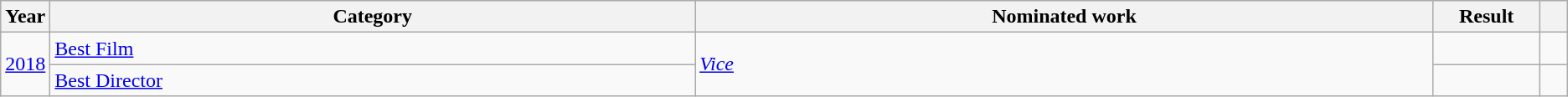<table class=wikitable>
<tr>
<th scope="col" style="width:1em;">Year</th>
<th scope="col" style="width:34em;">Category</th>
<th scope="col" style="width:39em;">Nominated work</th>
<th scope="col" style="width:5em;">Result</th>
<th scope="col" style="width:1em;"></th>
</tr>
<tr>
<td rowspan="2"><a href='#'>2018</a></td>
<td><a href='#'>Best Film</a></td>
<td rowspan="2"><em><a href='#'>Vice</a></em></td>
<td></td>
<td></td>
</tr>
<tr>
<td><a href='#'>Best Director</a></td>
<td></td>
<td></td>
</tr>
</table>
